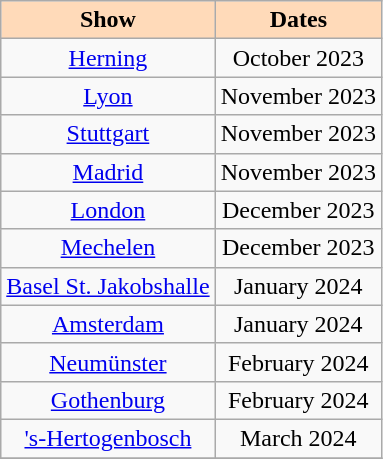<table class="wikitable">
<tr>
<th style="background:#FFDAB9;">Show</th>
<th style="background:#FFDAB9;">Dates</th>
</tr>
<tr align=center>
<td><a href='#'>Herning</a> </td>
<td>October 2023</td>
</tr>
<tr align=center>
<td><a href='#'>Lyon</a> </td>
<td>November 2023</td>
</tr>
<tr align=center>
<td><a href='#'>Stuttgart</a> </td>
<td>November 2023</td>
</tr>
<tr align=center>
<td><a href='#'>Madrid</a> </td>
<td>November 2023</td>
</tr>
<tr align=center>
<td><a href='#'>London</a> </td>
<td>December 2023</td>
</tr>
<tr align=center>
<td><a href='#'>Mechelen</a> </td>
<td>December 2023</td>
</tr>
<tr align=center>
<td><a href='#'>Basel St. Jakobshalle</a> </td>
<td>January 2024</td>
</tr>
<tr align=center>
<td><a href='#'>Amsterdam</a> </td>
<td>January 2024</td>
</tr>
<tr align=center>
<td><a href='#'>Neumünster</a> </td>
<td>February 2024</td>
</tr>
<tr align=center>
<td><a href='#'>Gothenburg</a> </td>
<td>February 2024</td>
</tr>
<tr align=center>
<td><a href='#'>'s-Hertogenbosch</a> </td>
<td>March 2024</td>
</tr>
<tr align=center>
</tr>
</table>
